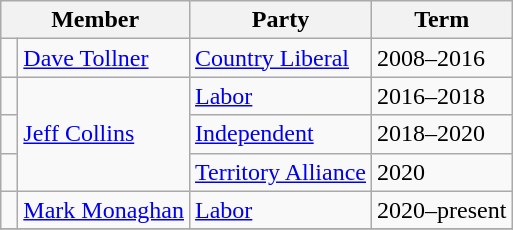<table class="wikitable">
<tr>
<th colspan="2">Member</th>
<th>Party</th>
<th>Term</th>
</tr>
<tr>
<td> </td>
<td><a href='#'>Dave Tollner</a></td>
<td><a href='#'>Country Liberal</a></td>
<td>2008–2016</td>
</tr>
<tr>
<td> </td>
<td rowspan="3"><a href='#'>Jeff Collins</a></td>
<td><a href='#'>Labor</a></td>
<td>2016–2018</td>
</tr>
<tr>
<td> </td>
<td><a href='#'>Independent</a></td>
<td>2018–2020</td>
</tr>
<tr>
<td> </td>
<td><a href='#'>Territory Alliance</a></td>
<td>2020</td>
</tr>
<tr>
<td> </td>
<td><a href='#'>Mark Monaghan</a></td>
<td><a href='#'>Labor</a></td>
<td>2020–present</td>
</tr>
<tr>
</tr>
</table>
